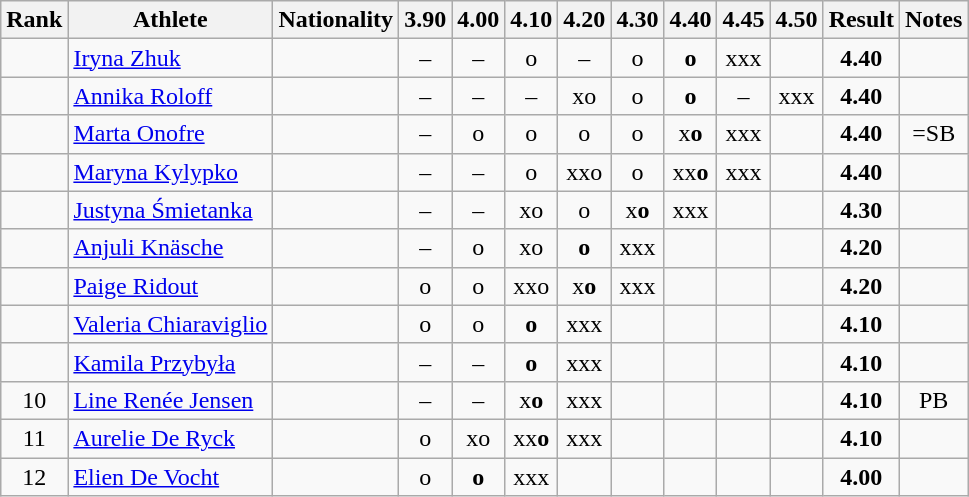<table class="wikitable sortable" style="text-align:center">
<tr>
<th>Rank</th>
<th>Athlete</th>
<th>Nationality</th>
<th>3.90</th>
<th>4.00</th>
<th>4.10</th>
<th>4.20</th>
<th>4.30</th>
<th>4.40</th>
<th>4.45</th>
<th>4.50</th>
<th>Result</th>
<th>Notes</th>
</tr>
<tr>
<td></td>
<td align="left"><a href='#'>Iryna Zhuk</a></td>
<td align=left></td>
<td>–</td>
<td>–</td>
<td>o</td>
<td>–</td>
<td>o</td>
<td><strong>o</strong></td>
<td>xxx</td>
<td></td>
<td><strong>4.40</strong></td>
<td></td>
</tr>
<tr>
<td></td>
<td align="left"><a href='#'>Annika Roloff</a></td>
<td align=left></td>
<td>–</td>
<td>–</td>
<td>–</td>
<td>xo</td>
<td>o</td>
<td><strong>o</strong></td>
<td>–</td>
<td>xxx</td>
<td><strong>4.40</strong></td>
<td></td>
</tr>
<tr>
<td></td>
<td align="left"><a href='#'>Marta Onofre</a></td>
<td align=left></td>
<td>–</td>
<td>o</td>
<td>o</td>
<td>o</td>
<td>o</td>
<td>x<strong>o</strong></td>
<td>xxx</td>
<td></td>
<td><strong>4.40</strong></td>
<td>=SB</td>
</tr>
<tr>
<td></td>
<td align="left"><a href='#'>Maryna Kylypko</a></td>
<td align=left></td>
<td>–</td>
<td>–</td>
<td>o</td>
<td>xxo</td>
<td>o</td>
<td>xx<strong>o</strong></td>
<td>xxx</td>
<td></td>
<td><strong>4.40</strong></td>
<td></td>
</tr>
<tr>
<td></td>
<td align="left"><a href='#'>Justyna Śmietanka</a></td>
<td align=left></td>
<td>–</td>
<td>–</td>
<td>xo</td>
<td>o</td>
<td>x<strong>o</strong></td>
<td>xxx</td>
<td></td>
<td></td>
<td><strong>4.30</strong></td>
<td></td>
</tr>
<tr>
<td></td>
<td align="left"><a href='#'>Anjuli Knäsche</a></td>
<td align=left></td>
<td>–</td>
<td>o</td>
<td>xo</td>
<td><strong>o</strong></td>
<td>xxx</td>
<td></td>
<td></td>
<td></td>
<td><strong>4.20</strong></td>
<td></td>
</tr>
<tr>
<td></td>
<td align="left"><a href='#'>Paige Ridout</a></td>
<td align=left></td>
<td>o</td>
<td>o</td>
<td>xxo</td>
<td>x<strong>o</strong></td>
<td>xxx</td>
<td></td>
<td></td>
<td></td>
<td><strong>4.20</strong></td>
<td></td>
</tr>
<tr>
<td></td>
<td align="left"><a href='#'>Valeria Chiaraviglio</a></td>
<td align=left></td>
<td>o</td>
<td>o</td>
<td><strong>o</strong></td>
<td>xxx</td>
<td></td>
<td></td>
<td></td>
<td></td>
<td><strong>4.10</strong></td>
<td></td>
</tr>
<tr>
<td></td>
<td align="left"><a href='#'>Kamila Przybyła</a></td>
<td align=left></td>
<td>–</td>
<td>–</td>
<td><strong>o</strong></td>
<td>xxx</td>
<td></td>
<td></td>
<td></td>
<td></td>
<td><strong>4.10</strong></td>
<td></td>
</tr>
<tr>
<td>10</td>
<td align="left"><a href='#'>Line Renée Jensen</a></td>
<td align=left></td>
<td>–</td>
<td>–</td>
<td>x<strong>o</strong></td>
<td>xxx</td>
<td></td>
<td></td>
<td></td>
<td></td>
<td><strong>4.10</strong></td>
<td>PB</td>
</tr>
<tr>
<td>11</td>
<td align="left"><a href='#'>Aurelie De Ryck</a></td>
<td align=left></td>
<td>o</td>
<td>xo</td>
<td>xx<strong>o</strong></td>
<td>xxx</td>
<td></td>
<td></td>
<td></td>
<td></td>
<td><strong>4.10</strong></td>
<td></td>
</tr>
<tr>
<td>12</td>
<td align="left"><a href='#'>Elien De Vocht</a></td>
<td align=left></td>
<td>o</td>
<td><strong>o</strong></td>
<td>xxx</td>
<td></td>
<td></td>
<td></td>
<td></td>
<td></td>
<td><strong>4.00</strong></td>
<td></td>
</tr>
</table>
